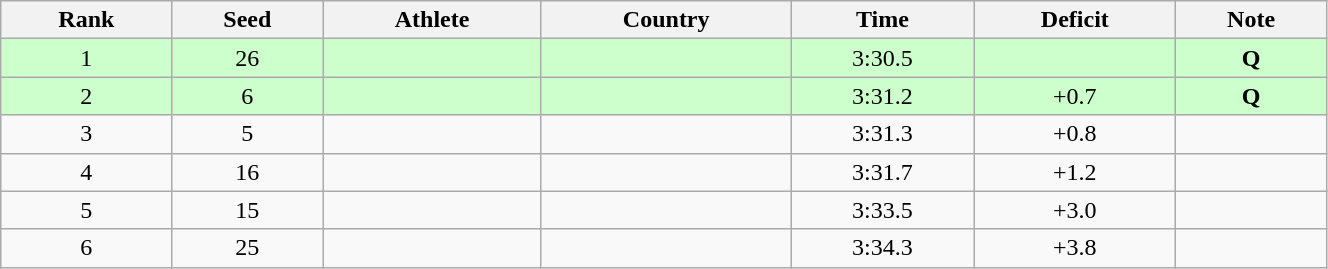<table class="wikitable sortable" style="text-align:center" width=70%>
<tr>
<th>Rank</th>
<th>Seed</th>
<th>Athlete</th>
<th>Country</th>
<th>Time</th>
<th>Deficit</th>
<th>Note</th>
</tr>
<tr bgcolor=ccffcc>
<td>1</td>
<td>26</td>
<td align=left></td>
<td align=left></td>
<td>3:30.5</td>
<td></td>
<td><strong>Q</strong></td>
</tr>
<tr bgcolor=ccffcc>
<td>2</td>
<td>6</td>
<td align=left></td>
<td align=left></td>
<td>3:31.2</td>
<td>+0.7</td>
<td><strong>Q</strong></td>
</tr>
<tr>
<td>3</td>
<td>5</td>
<td align=left></td>
<td align=left></td>
<td>3:31.3</td>
<td>+0.8</td>
<td></td>
</tr>
<tr>
<td>4</td>
<td>16</td>
<td align=left></td>
<td align=left></td>
<td>3:31.7</td>
<td>+1.2</td>
<td></td>
</tr>
<tr>
<td>5</td>
<td>15</td>
<td align=left></td>
<td align=left></td>
<td>3:33.5</td>
<td>+3.0</td>
<td></td>
</tr>
<tr>
<td>6</td>
<td>25</td>
<td align=left></td>
<td align=left></td>
<td>3:34.3</td>
<td>+3.8</td>
<td></td>
</tr>
</table>
